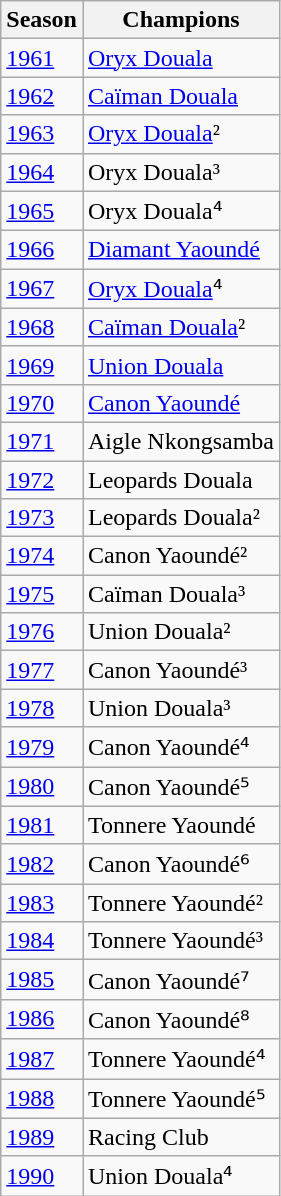<table class=wikitable>
<tr>
<th>Season</th>
<th>Champions</th>
</tr>
<tr>
<td><a href='#'>1961</a></td>
<td><a href='#'>Oryx Douala</a></td>
</tr>
<tr>
<td><a href='#'>1962</a></td>
<td><a href='#'>Caïman Douala</a></td>
</tr>
<tr>
<td><a href='#'>1963</a></td>
<td><a href='#'>Oryx Douala</a>²</td>
</tr>
<tr>
<td><a href='#'>1964</a></td>
<td>Oryx Douala³</td>
</tr>
<tr>
<td><a href='#'>1965</a></td>
<td>Oryx Douala⁴</td>
</tr>
<tr>
<td><a href='#'>1966</a></td>
<td><a href='#'>Diamant Yaoundé</a></td>
</tr>
<tr>
<td><a href='#'>1967</a></td>
<td><a href='#'>Oryx Douala</a>⁴</td>
</tr>
<tr>
<td><a href='#'>1968</a></td>
<td><a href='#'>Caïman Douala</a>²</td>
</tr>
<tr>
<td><a href='#'>1969</a></td>
<td><a href='#'>Union Douala</a></td>
</tr>
<tr>
<td><a href='#'>1970</a></td>
<td><a href='#'>Canon Yaoundé</a></td>
</tr>
<tr>
<td><a href='#'>1971</a></td>
<td>Aigle Nkongsamba</td>
</tr>
<tr>
<td><a href='#'>1972</a></td>
<td>Leopards Douala</td>
</tr>
<tr>
<td><a href='#'>1973</a></td>
<td>Leopards Douala²</td>
</tr>
<tr>
<td><a href='#'>1974</a></td>
<td>Canon Yaoundé²</td>
</tr>
<tr>
<td><a href='#'>1975</a></td>
<td>Caïman Douala³</td>
</tr>
<tr>
<td><a href='#'>1976</a></td>
<td>Union Douala²</td>
</tr>
<tr>
<td><a href='#'>1977</a></td>
<td>Canon Yaoundé³</td>
</tr>
<tr>
<td><a href='#'>1978</a></td>
<td>Union Douala³</td>
</tr>
<tr>
<td><a href='#'>1979</a></td>
<td>Canon Yaoundé⁴</td>
</tr>
<tr>
<td><a href='#'>1980</a></td>
<td>Canon Yaoundé⁵</td>
</tr>
<tr>
<td><a href='#'>1981</a></td>
<td>Tonnere Yaoundé</td>
</tr>
<tr>
<td><a href='#'>1982</a></td>
<td>Canon Yaoundé⁶</td>
</tr>
<tr>
<td><a href='#'>1983</a></td>
<td>Tonnere Yaoundé²</td>
</tr>
<tr>
<td><a href='#'>1984</a></td>
<td>Tonnere Yaoundé³</td>
</tr>
<tr>
<td><a href='#'>1985</a></td>
<td>Canon Yaoundé⁷</td>
</tr>
<tr>
<td><a href='#'>1986</a></td>
<td>Canon Yaoundé⁸</td>
</tr>
<tr>
<td><a href='#'>1987</a></td>
<td>Tonnere Yaoundé⁴</td>
</tr>
<tr>
<td><a href='#'>1988</a></td>
<td>Tonnere Yaoundé⁵</td>
</tr>
<tr>
<td><a href='#'>1989</a></td>
<td>Racing Club</td>
</tr>
<tr>
<td><a href='#'>1990</a></td>
<td>Union Douala⁴</td>
</tr>
</table>
